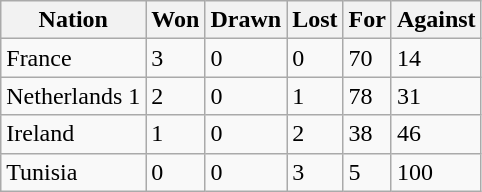<table class="wikitable">
<tr>
<th>Nation</th>
<th>Won</th>
<th>Drawn</th>
<th>Lost</th>
<th>For</th>
<th>Against</th>
</tr>
<tr>
<td>France</td>
<td>3</td>
<td>0</td>
<td>0</td>
<td>70</td>
<td>14</td>
</tr>
<tr>
<td>Netherlands 1</td>
<td>2</td>
<td>0</td>
<td>1</td>
<td>78</td>
<td>31</td>
</tr>
<tr>
<td>Ireland</td>
<td>1</td>
<td>0</td>
<td>2</td>
<td>38</td>
<td>46</td>
</tr>
<tr>
<td>Tunisia</td>
<td>0</td>
<td>0</td>
<td>3</td>
<td>5</td>
<td>100</td>
</tr>
</table>
